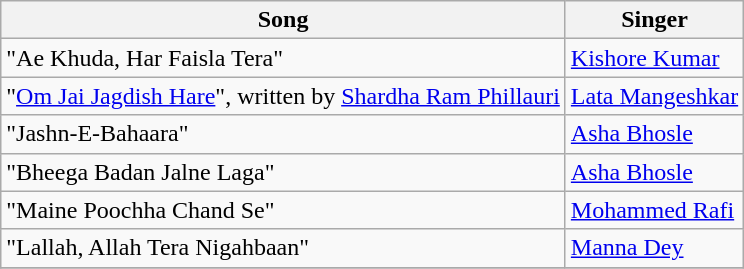<table class="wikitable">
<tr>
<th>Song</th>
<th>Singer</th>
</tr>
<tr>
<td>"Ae Khuda, Har Faisla Tera"</td>
<td><a href='#'>Kishore Kumar</a></td>
</tr>
<tr>
<td>"<a href='#'>Om Jai Jagdish Hare</a>", written by <a href='#'>Shardha Ram Phillauri</a></td>
<td><a href='#'>Lata Mangeshkar</a></td>
</tr>
<tr>
<td>"Jashn-E-Bahaara"</td>
<td><a href='#'>Asha Bhosle</a></td>
</tr>
<tr>
<td>"Bheega Badan Jalne Laga"</td>
<td><a href='#'>Asha Bhosle</a></td>
</tr>
<tr>
<td>"Maine Poochha Chand Se"</td>
<td><a href='#'>Mohammed Rafi</a></td>
</tr>
<tr>
<td>"Lallah, Allah Tera Nigahbaan"</td>
<td><a href='#'>Manna Dey</a></td>
</tr>
<tr>
</tr>
</table>
